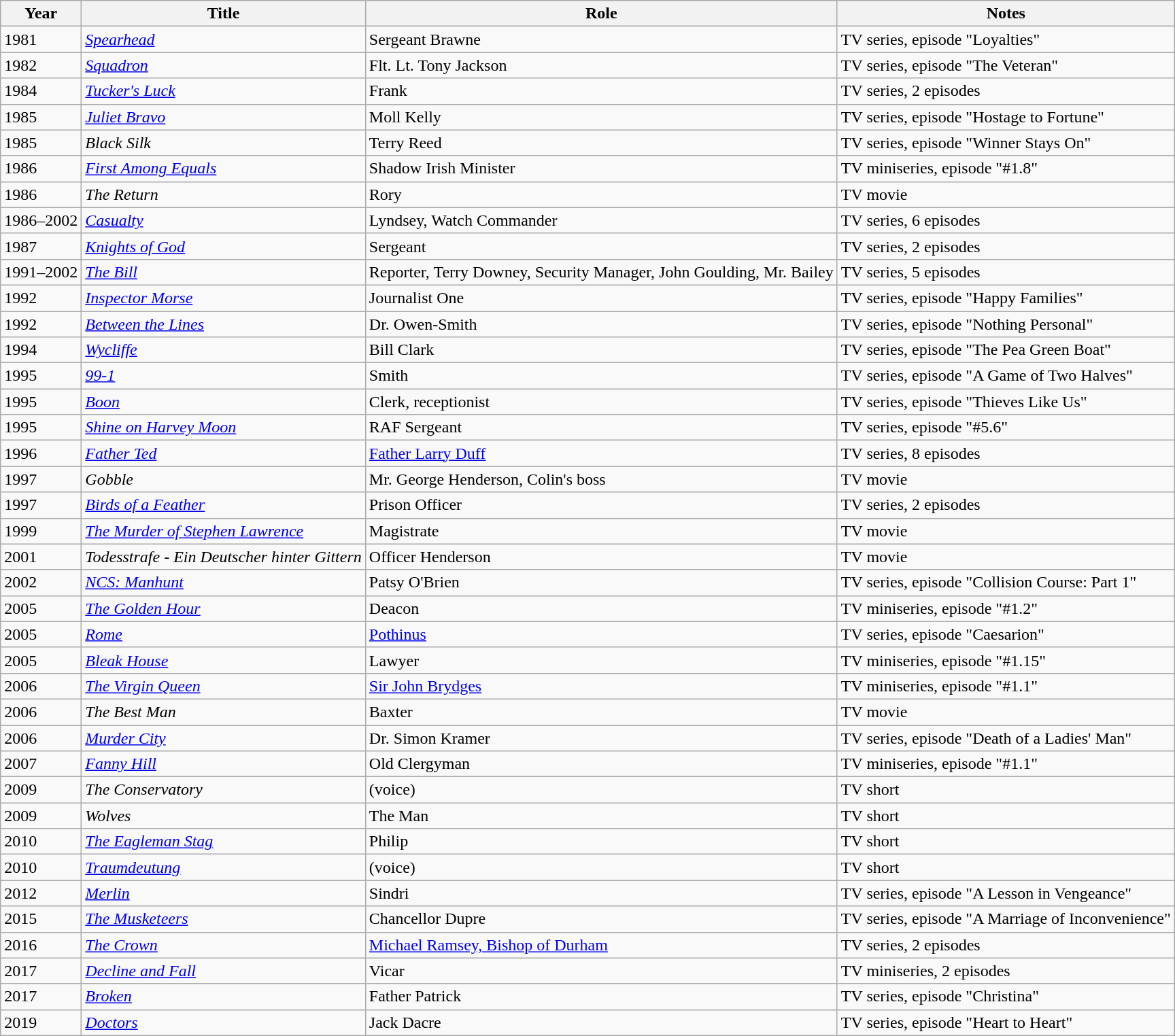<table class="wikitable">
<tr>
<th>Year</th>
<th>Title</th>
<th>Role</th>
<th>Notes</th>
</tr>
<tr>
<td>1981</td>
<td><em><a href='#'>Spearhead</a></em></td>
<td>Sergeant Brawne</td>
<td>TV series, episode "Loyalties"</td>
</tr>
<tr>
<td>1982</td>
<td><em><a href='#'>Squadron</a></em></td>
<td>Flt. Lt. Tony Jackson</td>
<td>TV series, episode "The Veteran"</td>
</tr>
<tr>
<td>1984</td>
<td><em><a href='#'>Tucker's Luck</a></em></td>
<td>Frank</td>
<td>TV series, 2 episodes</td>
</tr>
<tr>
<td>1985</td>
<td><em><a href='#'>Juliet Bravo</a></em></td>
<td>Moll Kelly</td>
<td>TV series, episode "Hostage to Fortune"</td>
</tr>
<tr>
<td>1985</td>
<td><em>Black Silk</em></td>
<td>Terry Reed</td>
<td>TV series, episode "Winner Stays On"</td>
</tr>
<tr>
<td>1986</td>
<td><em><a href='#'>First Among Equals</a></em></td>
<td>Shadow Irish Minister</td>
<td>TV miniseries, episode "#1.8"</td>
</tr>
<tr>
<td>1986</td>
<td><em>The Return</em></td>
<td>Rory</td>
<td>TV movie</td>
</tr>
<tr>
<td>1986–2002</td>
<td><em><a href='#'>Casualty</a></em></td>
<td>Lyndsey, Watch Commander</td>
<td>TV series, 6 episodes</td>
</tr>
<tr>
<td>1987</td>
<td><em><a href='#'>Knights of God</a></em></td>
<td>Sergeant</td>
<td>TV series, 2 episodes</td>
</tr>
<tr>
<td>1991–2002</td>
<td><em><a href='#'>The Bill</a></em></td>
<td>Reporter, Terry Downey, Security Manager, John Goulding, Mr. Bailey</td>
<td>TV series, 5 episodes</td>
</tr>
<tr>
<td>1992</td>
<td><em><a href='#'>Inspector Morse</a></em></td>
<td>Journalist One</td>
<td>TV series, episode "Happy Families"</td>
</tr>
<tr>
<td>1992</td>
<td><em><a href='#'>Between the Lines</a></em></td>
<td>Dr. Owen-Smith</td>
<td>TV series, episode "Nothing Personal"</td>
</tr>
<tr>
<td>1994</td>
<td><em><a href='#'>Wycliffe</a></em></td>
<td>Bill Clark</td>
<td>TV series, episode "The Pea Green Boat"</td>
</tr>
<tr>
<td>1995</td>
<td><em><a href='#'>99-1</a></em></td>
<td>Smith</td>
<td>TV series, episode "A Game of Two Halves"</td>
</tr>
<tr>
<td>1995</td>
<td><em><a href='#'>Boon</a></em></td>
<td>Clerk, receptionist</td>
<td>TV series, episode "Thieves Like Us"</td>
</tr>
<tr>
<td>1995</td>
<td><em><a href='#'>Shine on Harvey Moon</a></em></td>
<td>RAF Sergeant</td>
<td>TV series, episode "#5.6"</td>
</tr>
<tr>
<td>1996</td>
<td><em><a href='#'>Father Ted</a></em></td>
<td><a href='#'>Father Larry Duff</a></td>
<td>TV series, 8 episodes</td>
</tr>
<tr>
<td>1997</td>
<td><em>Gobble</em></td>
<td>Mr. George Henderson, Colin's boss</td>
<td>TV movie</td>
</tr>
<tr>
<td>1997</td>
<td><em><a href='#'>Birds of a Feather</a></em></td>
<td>Prison Officer</td>
<td>TV series, 2 episodes</td>
</tr>
<tr>
<td>1999</td>
<td><em><a href='#'>The Murder of Stephen Lawrence</a></em></td>
<td>Magistrate</td>
<td>TV movie</td>
</tr>
<tr>
<td>2001</td>
<td><em>Todesstrafe - Ein Deutscher hinter Gittern</em></td>
<td>Officer Henderson</td>
<td>TV movie</td>
</tr>
<tr>
<td>2002</td>
<td><em><a href='#'>NCS: Manhunt</a></em></td>
<td>Patsy O'Brien</td>
<td>TV series, episode "Collision Course: Part 1"</td>
</tr>
<tr>
<td>2005</td>
<td><em><a href='#'>The Golden Hour</a></em></td>
<td>Deacon</td>
<td>TV miniseries, episode "#1.2"</td>
</tr>
<tr>
<td>2005</td>
<td><em><a href='#'>Rome</a></em></td>
<td><a href='#'>Pothinus</a></td>
<td>TV series, episode "Caesarion"</td>
</tr>
<tr>
<td>2005</td>
<td><em><a href='#'>Bleak House</a></em></td>
<td>Lawyer</td>
<td>TV miniseries, episode "#1.15"</td>
</tr>
<tr>
<td>2006</td>
<td><em><a href='#'>The Virgin Queen</a></em></td>
<td><a href='#'>Sir John Brydges</a></td>
<td>TV miniseries, episode "#1.1"</td>
</tr>
<tr>
<td>2006</td>
<td><em>The Best Man</em></td>
<td>Baxter</td>
<td>TV movie</td>
</tr>
<tr>
<td>2006</td>
<td><em><a href='#'>Murder City</a></em></td>
<td>Dr. Simon Kramer</td>
<td>TV series, episode "Death of a Ladies' Man"</td>
</tr>
<tr>
<td>2007</td>
<td><em><a href='#'>Fanny Hill</a></em></td>
<td>Old Clergyman</td>
<td>TV miniseries, episode "#1.1"</td>
</tr>
<tr>
<td>2009</td>
<td><em>The Conservatory</em></td>
<td>(voice)</td>
<td>TV short</td>
</tr>
<tr>
<td>2009</td>
<td><em>Wolves</em></td>
<td>The Man</td>
<td>TV short</td>
</tr>
<tr>
<td>2010</td>
<td><em><a href='#'>The Eagleman Stag</a></em></td>
<td>Philip</td>
<td>TV short</td>
</tr>
<tr>
<td>2010</td>
<td><em><a href='#'>Traumdeutung</a></em></td>
<td>(voice)</td>
<td>TV short</td>
</tr>
<tr>
<td>2012</td>
<td><em><a href='#'>Merlin</a></em></td>
<td>Sindri</td>
<td>TV series, episode "A Lesson in Vengeance"</td>
</tr>
<tr>
<td>2015</td>
<td><em><a href='#'>The Musketeers</a></em></td>
<td>Chancellor Dupre</td>
<td>TV series, episode "A Marriage of Inconvenience"</td>
</tr>
<tr>
<td>2016</td>
<td><em><a href='#'>The Crown</a></em></td>
<td><a href='#'>Michael Ramsey, Bishop of Durham</a></td>
<td>TV series, 2 episodes</td>
</tr>
<tr>
<td>2017</td>
<td><em><a href='#'>Decline and Fall</a></em></td>
<td>Vicar</td>
<td>TV miniseries, 2 episodes</td>
</tr>
<tr>
<td>2017</td>
<td><em><a href='#'>Broken</a></em></td>
<td>Father Patrick</td>
<td>TV series, episode "Christina"</td>
</tr>
<tr>
<td>2019</td>
<td><em><a href='#'>Doctors</a></em></td>
<td>Jack Dacre</td>
<td>TV series, episode "Heart to Heart"</td>
</tr>
</table>
